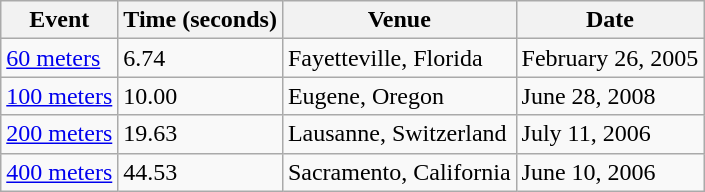<table class="wikitable">
<tr>
<th>Event</th>
<th>Time (seconds)</th>
<th>Venue</th>
<th>Date</th>
</tr>
<tr>
<td><a href='#'>60 meters</a></td>
<td>6.74</td>
<td>Fayetteville, Florida</td>
<td>February 26, 2005</td>
</tr>
<tr>
<td><a href='#'>100 meters</a></td>
<td>10.00</td>
<td>Eugene, Oregon</td>
<td>June 28, 2008</td>
</tr>
<tr>
<td><a href='#'>200 meters</a></td>
<td>19.63</td>
<td>Lausanne, Switzerland</td>
<td>July 11, 2006</td>
</tr>
<tr>
<td><a href='#'>400 meters</a></td>
<td>44.53</td>
<td>Sacramento, California</td>
<td>June 10, 2006</td>
</tr>
</table>
